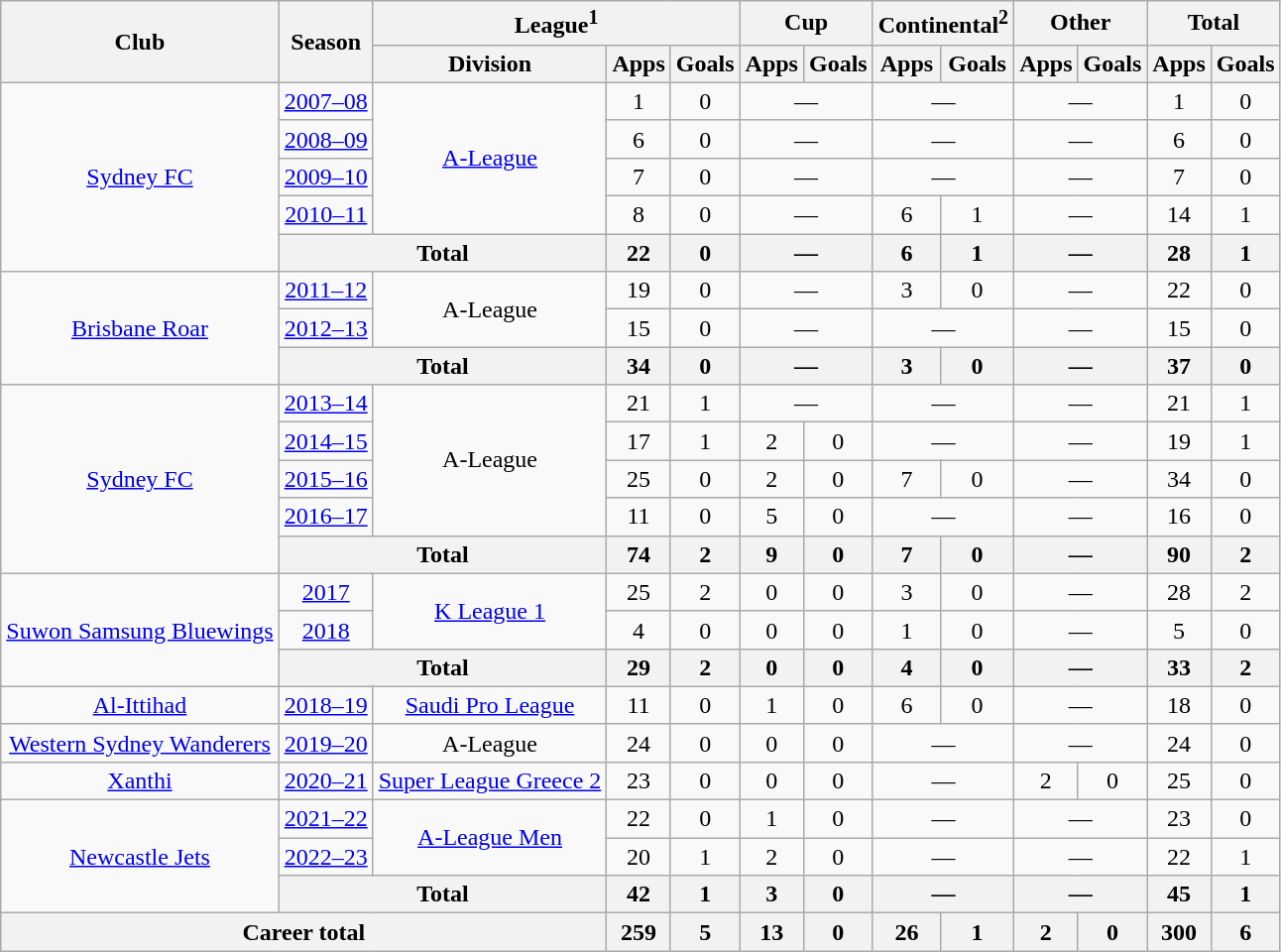<table class="wikitable" border="1" style="font-size:100%; text-align: center">
<tr>
<th rowspan="2">Club</th>
<th rowspan="2">Season</th>
<th colspan="3">League<sup>1</sup></th>
<th colspan="2">Cup</th>
<th colspan="2">Continental<sup>2</sup></th>
<th colspan="2">Other</th>
<th colspan="2">Total</th>
</tr>
<tr>
<th>Division</th>
<th>Apps</th>
<th>Goals</th>
<th>Apps</th>
<th>Goals</th>
<th>Apps</th>
<th>Goals</th>
<th>Apps</th>
<th>Goals</th>
<th>Apps</th>
<th>Goals</th>
</tr>
<tr>
<td rowspan="5"><a href='#'>Sydney FC</a></td>
<td><a href='#'>2007–08</a></td>
<td rowspan="4"><a href='#'>A-League</a></td>
<td>1</td>
<td>0</td>
<td colspan=2>—</td>
<td colspan=2>—</td>
<td colspan=2>—</td>
<td>1</td>
<td>0</td>
</tr>
<tr>
<td><a href='#'>2008–09</a></td>
<td>6</td>
<td>0</td>
<td colspan=2>—</td>
<td colspan=2>—</td>
<td colspan=2>—</td>
<td>6</td>
<td>0</td>
</tr>
<tr>
<td><a href='#'>2009–10</a></td>
<td>7</td>
<td>0</td>
<td colspan=2>—</td>
<td colspan=2>—</td>
<td colspan=2>—</td>
<td>7</td>
<td>0</td>
</tr>
<tr>
<td><a href='#'>2010–11</a></td>
<td>8</td>
<td>0</td>
<td colspan=2>—</td>
<td>6</td>
<td>1</td>
<td colspan=2>—</td>
<td>14</td>
<td>1</td>
</tr>
<tr>
<th colspan=2>Total</th>
<th>22</th>
<th>0</th>
<th colspan=2>—</th>
<th>6</th>
<th>1</th>
<th colspan=2>—</th>
<th>28</th>
<th>1</th>
</tr>
<tr>
<td rowspan="3"><a href='#'>Brisbane Roar</a></td>
<td><a href='#'>2011–12</a></td>
<td rowspan="2">A-League</td>
<td>19</td>
<td>0</td>
<td colspan=2>—</td>
<td>3</td>
<td>0</td>
<td colspan=2>—</td>
<td>22</td>
<td>0</td>
</tr>
<tr>
<td><a href='#'>2012–13</a></td>
<td>15</td>
<td>0</td>
<td colspan=2>—</td>
<td colspan=2>—</td>
<td colspan=2>—</td>
<td>15</td>
<td>0</td>
</tr>
<tr>
<th colspan=2>Total</th>
<th>34</th>
<th>0</th>
<th colspan=2>—</th>
<th>3</th>
<th>0</th>
<th colspan=2>—</th>
<th>37</th>
<th>0</th>
</tr>
<tr>
<td rowspan="5"><a href='#'>Sydney FC</a></td>
<td><a href='#'>2013–14</a></td>
<td rowspan="4">A-League</td>
<td>21</td>
<td>1</td>
<td colspan=2>—</td>
<td colspan=2>—</td>
<td colspan=2>—</td>
<td>21</td>
<td>1</td>
</tr>
<tr>
<td><a href='#'>2014–15</a></td>
<td>17</td>
<td>1</td>
<td>2</td>
<td>0</td>
<td colspan=2>—</td>
<td colspan=2>—</td>
<td>19</td>
<td>1</td>
</tr>
<tr>
<td><a href='#'>2015–16</a></td>
<td>25</td>
<td>0</td>
<td>2</td>
<td>0</td>
<td>7</td>
<td>0</td>
<td colspan=2>—</td>
<td>34</td>
<td>0</td>
</tr>
<tr>
<td><a href='#'>2016–17</a></td>
<td>11</td>
<td>0</td>
<td>5</td>
<td>0</td>
<td colspan=2>—</td>
<td colspan=2>—</td>
<td>16</td>
<td>0</td>
</tr>
<tr>
<th colspan=2>Total</th>
<th>74</th>
<th>2</th>
<th>9</th>
<th>0</th>
<th>7</th>
<th>0</th>
<th colspan=2>—</th>
<th>90</th>
<th>2</th>
</tr>
<tr>
<td rowspan="3"><a href='#'>Suwon Samsung Bluewings</a></td>
<td><a href='#'>2017</a></td>
<td rowspan="2"><a href='#'>K League 1</a></td>
<td>25</td>
<td>2</td>
<td>0</td>
<td>0</td>
<td>3</td>
<td>0</td>
<td colspan=2>—</td>
<td>28</td>
<td>2</td>
</tr>
<tr>
<td><a href='#'>2018</a></td>
<td>4</td>
<td>0</td>
<td>0</td>
<td>0</td>
<td>1</td>
<td>0</td>
<td colspan=2>—</td>
<td>5</td>
<td>0</td>
</tr>
<tr>
<th colspan=2>Total</th>
<th>29</th>
<th>2</th>
<th>0</th>
<th>0</th>
<th>4</th>
<th>0</th>
<th colspan=2>—</th>
<th>33</th>
<th>2</th>
</tr>
<tr>
<td><a href='#'>Al-Ittihad</a></td>
<td><a href='#'>2018–19</a></td>
<td><a href='#'>Saudi Pro League</a></td>
<td>11</td>
<td>0</td>
<td>1</td>
<td>0</td>
<td>6</td>
<td>0</td>
<td colspan="2">—</td>
<td>18</td>
<td>0</td>
</tr>
<tr>
<td><a href='#'>Western Sydney Wanderers</a></td>
<td><a href='#'>2019–20</a></td>
<td>A-League</td>
<td>24</td>
<td>0</td>
<td>0</td>
<td>0</td>
<td colspan="2">—</td>
<td colspan="2">—</td>
<td>24</td>
<td>0</td>
</tr>
<tr>
<td><a href='#'>Xanthi</a></td>
<td><a href='#'>2020–21</a></td>
<td><a href='#'>Super League Greece 2</a></td>
<td>23</td>
<td>0</td>
<td>0</td>
<td>0</td>
<td colspan="2">—</td>
<td>2</td>
<td>0</td>
<td>25</td>
<td>0</td>
</tr>
<tr>
<td rowspan="3"><a href='#'>Newcastle Jets</a></td>
<td><a href='#'>2021–22</a></td>
<td rowspan="2"><a href='#'>A-League Men</a></td>
<td>22</td>
<td>0</td>
<td>1</td>
<td>0</td>
<td colspan=2>—</td>
<td colspan=2>—</td>
<td>23</td>
<td>0</td>
</tr>
<tr>
<td><a href='#'>2022–23</a></td>
<td>20</td>
<td>1</td>
<td>2</td>
<td>0</td>
<td colspan=2>—</td>
<td colspan=2>—</td>
<td>22</td>
<td>1</td>
</tr>
<tr>
<th colspan=2>Total</th>
<th>42</th>
<th>1</th>
<th>3</th>
<th>0</th>
<th colspan=2>—</th>
<th colspan=2>—</th>
<th>45</th>
<th>1</th>
</tr>
<tr>
<th colspan="3">Career total</th>
<th>259</th>
<th>5</th>
<th>13</th>
<th>0</th>
<th>26</th>
<th>1</th>
<th>2</th>
<th>0</th>
<th>300</th>
<th>6</th>
</tr>
</table>
